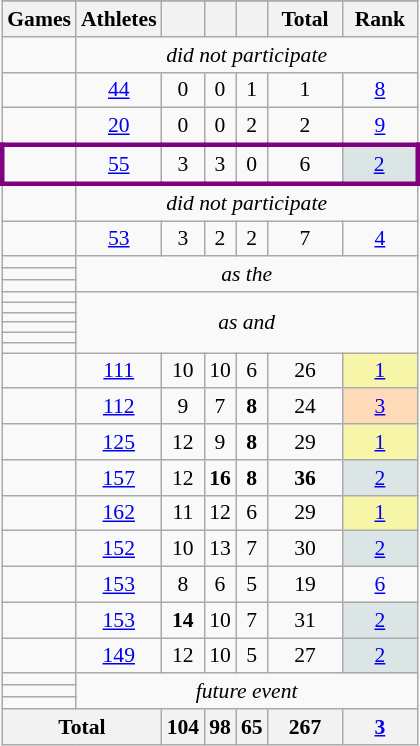<table class="wikitable" style="text-align:center; font-size:90%;">
<tr>
</tr>
<tr>
<th>Games</th>
<th>Athletes</th>
<th width:3em; font-weight:bold;"></th>
<th width:3em; font-weight:bold;"></th>
<th width:3em; font-weight:bold;"></th>
<th style="width:3em; font-weight:bold;">Total</th>
<th style="width:3em; font-weight:bold;">Rank</th>
</tr>
<tr>
<td align=left> </td>
<td colspan=6><em>did not participate</em></td>
</tr>
<tr>
<td align=left> </td>
<td><a href='#'>44</a></td>
<td>0</td>
<td>0</td>
<td>1</td>
<td>1</td>
<td><a href='#'>8</a></td>
</tr>
<tr>
<td align=left> </td>
<td><a href='#'>20</a></td>
<td>0</td>
<td>0</td>
<td>2</td>
<td>2</td>
<td><a href='#'>9</a></td>
</tr>
<tr style="border: 3px solid purple">
<td align=left> </td>
<td><a href='#'>55</a></td>
<td>3</td>
<td>3</td>
<td>0</td>
<td>6</td>
<td bgcolor=DCE5E5><a href='#'>2</a></td>
</tr>
<tr>
<td align=left> </td>
<td colspan=6><em>did not participate</em></td>
</tr>
<tr>
<td align=left> </td>
<td><a href='#'>53</a></td>
<td>3</td>
<td>2</td>
<td>2</td>
<td>7</td>
<td><a href='#'>4</a></td>
</tr>
<tr>
<td align=left> </td>
<td colspan=6; rowspan=3><em>as the </em></td>
</tr>
<tr>
<td align=left> </td>
</tr>
<tr>
<td align=left> </td>
</tr>
<tr>
<td align=left> </td>
<td colspan=6; rowspan=6><em>as  and </em></td>
</tr>
<tr>
<td align=left> </td>
</tr>
<tr>
<td align=left> </td>
</tr>
<tr>
<td align=left> </td>
</tr>
<tr>
<td align=left> </td>
</tr>
<tr>
<td align=left> </td>
</tr>
<tr>
<td align=left> </td>
<td><a href='#'>111</a></td>
<td>10</td>
<td>10</td>
<td>6</td>
<td>26</td>
<td bgcolor=F7F6A8><a href='#'>1</a></td>
</tr>
<tr>
<td align=left> </td>
<td><a href='#'>112</a></td>
<td>9</td>
<td>7</td>
<td><strong>8</strong></td>
<td>24</td>
<td bgcolor=ffdab9><a href='#'>3</a></td>
</tr>
<tr>
<td align=left> </td>
<td><a href='#'>125</a></td>
<td>12</td>
<td>9</td>
<td><strong>8</strong></td>
<td>29</td>
<td bgcolor=F7F6A8><a href='#'>1</a></td>
</tr>
<tr>
<td align=left> </td>
<td><a href='#'>157</a></td>
<td>12</td>
<td><strong>16</strong></td>
<td><strong>8</strong></td>
<td><strong>36</strong></td>
<td bgcolor=DCE5E5><a href='#'>2</a></td>
</tr>
<tr>
<td align=left> </td>
<td><a href='#'>162</a></td>
<td>11</td>
<td>12</td>
<td>6</td>
<td>29</td>
<td bgcolor=F7F6A8><a href='#'>1</a></td>
</tr>
<tr>
<td align=left> </td>
<td><a href='#'>152</a></td>
<td>10</td>
<td>13</td>
<td>7</td>
<td>30</td>
<td bgcolor=DCE5E5><a href='#'>2</a></td>
</tr>
<tr>
<td align=left> </td>
<td><a href='#'>153</a></td>
<td>8</td>
<td>6</td>
<td>5</td>
<td>19</td>
<td><a href='#'>6</a></td>
</tr>
<tr>
<td align=left> </td>
<td><a href='#'>153</a></td>
<td><strong>14</strong></td>
<td>10</td>
<td>7</td>
<td>31</td>
<td bgcolor=DCE5E5><a href='#'>2</a></td>
</tr>
<tr>
<td align=left> </td>
<td><a href='#'>149</a></td>
<td>12</td>
<td>10</td>
<td>5</td>
<td>27</td>
<td bgcolor=DCE5E5><a href='#'>2</a></td>
</tr>
<tr>
<td align=left> </td>
<td rowspan="3"; colspan=6><em>future event</em></td>
</tr>
<tr>
<td align=left> </td>
</tr>
<tr>
<td align=left> </td>
</tr>
<tr>
<th colspan=2>Total</th>
<th>104</th>
<th>98</th>
<th>65</th>
<th>267</th>
<th><a href='#'>3</a></th>
</tr>
</table>
